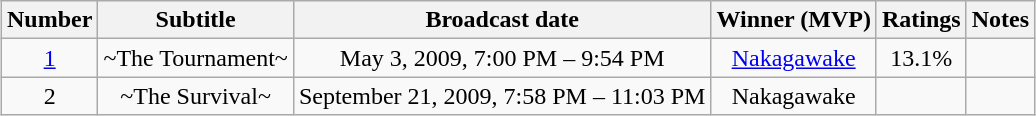<table class="wikitable" style="text-align:center; margin:0 auto">
<tr>
<th>Number</th>
<th>Subtitle</th>
<th>Broadcast date</th>
<th>Winner (MVP)</th>
<th>Ratings</th>
<th>Notes</th>
</tr>
<tr>
<td><a href='#'>1</a></td>
<td>~The Tournament~</td>
<td>May 3, 2009, 7:00 PM – 9:54 PM</td>
<td><a href='#'>Nakagawake</a></td>
<td>13.1%</td>
<td></td>
</tr>
<tr>
<td>2</td>
<td>~The Survival~</td>
<td>September 21, 2009, 7:58 PM – 11:03 PM</td>
<td>Nakagawake</td>
<td></td>
<td></td>
</tr>
</table>
